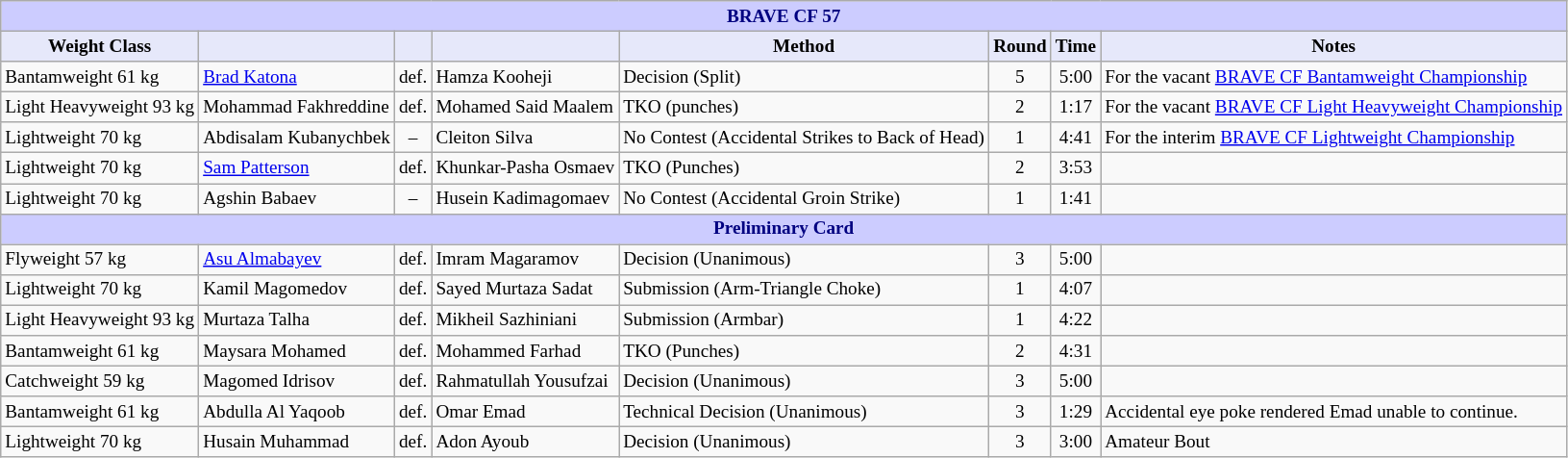<table class="wikitable" style="font-size: 80%;">
<tr>
<th colspan="8" style="background-color: #ccf; color: #000080; text-align: center;"><strong>BRAVE CF 57</strong></th>
</tr>
<tr>
<th colspan="1" style="background-color: #E6E8FA; color: #000000; text-align: center;">Weight Class</th>
<th colspan="1" style="background-color: #E6E8FA; color: #000000; text-align: center;"></th>
<th colspan="1" style="background-color: #E6E8FA; color: #000000; text-align: center;"></th>
<th colspan="1" style="background-color: #E6E8FA; color: #000000; text-align: center;"></th>
<th colspan="1" style="background-color: #E6E8FA; color: #000000; text-align: center;">Method</th>
<th colspan="1" style="background-color: #E6E8FA; color: #000000; text-align: center;">Round</th>
<th colspan="1" style="background-color: #E6E8FA; color: #000000; text-align: center;">Time</th>
<th colspan="1" style="background-color: #E6E8FA; color: #000000; text-align: center;">Notes</th>
</tr>
<tr>
<td>Bantamweight 61 kg</td>
<td> <a href='#'>Brad Katona</a></td>
<td>def.</td>
<td> Hamza Kooheji</td>
<td>Decision (Split)</td>
<td align=center>5</td>
<td align=center>5:00</td>
<td>For the vacant <a href='#'>BRAVE CF Bantamweight Championship</a></td>
</tr>
<tr>
<td>Light Heavyweight 93 kg</td>
<td> Mohammad Fakhreddine</td>
<td>def.</td>
<td> Mohamed Said Maalem</td>
<td>TKO (punches)</td>
<td align=center>2</td>
<td align=center>1:17</td>
<td>For the vacant <a href='#'>BRAVE CF Light Heavyweight Championship</a></td>
</tr>
<tr>
<td>Lightweight 70 kg</td>
<td> Abdisalam Kubanychbek</td>
<td align=center>–</td>
<td> Cleiton Silva</td>
<td>No Contest (Accidental Strikes to Back of Head)</td>
<td align=center>1</td>
<td align=center>4:41</td>
<td>For the interim <a href='#'>BRAVE CF Lightweight Championship</a></td>
</tr>
<tr>
<td>Lightweight 70 kg</td>
<td> <a href='#'>Sam Patterson</a></td>
<td>def.</td>
<td> Khunkar-Pasha Osmaev</td>
<td>TKO (Punches)</td>
<td align=center>2</td>
<td align=center>3:53</td>
<td></td>
</tr>
<tr>
<td>Lightweight 70 kg</td>
<td> Agshin Babaev</td>
<td align=center>–</td>
<td> Husein Kadimagomaev</td>
<td>No Contest (Accidental Groin Strike)</td>
<td align=center>1</td>
<td align=center>1:41</td>
<td></td>
</tr>
<tr>
<th colspan="8" style="background-color: #ccf; color: #000080; text-align: center;"><strong>Preliminary Card</strong></th>
</tr>
<tr>
<td>Flyweight 57 kg</td>
<td> <a href='#'>Asu Almabayev</a></td>
<td>def.</td>
<td> Imram Magaramov</td>
<td>Decision (Unanimous)</td>
<td align=center>3</td>
<td align=center>5:00</td>
<td></td>
</tr>
<tr>
<td>Lightweight 70 kg</td>
<td> Kamil Magomedov</td>
<td>def.</td>
<td> Sayed Murtaza Sadat</td>
<td>Submission (Arm-Triangle Choke)</td>
<td align=center>1</td>
<td align=center>4:07</td>
<td></td>
</tr>
<tr>
<td>Light Heavyweight 93 kg</td>
<td> Murtaza Talha</td>
<td>def.</td>
<td> Mikheil Sazhiniani</td>
<td>Submission (Armbar)</td>
<td align=center>1</td>
<td align=center>4:22</td>
<td></td>
</tr>
<tr>
<td>Bantamweight 61 kg</td>
<td> Maysara Mohamed</td>
<td>def.</td>
<td> Mohammed Farhad</td>
<td>TKO (Punches)</td>
<td align=center>2</td>
<td align=center>4:31</td>
<td></td>
</tr>
<tr>
<td>Catchweight 59 kg</td>
<td> Magomed Idrisov</td>
<td>def.</td>
<td> Rahmatullah Yousufzai</td>
<td>Decision (Unanimous)</td>
<td align=center>3</td>
<td align=center>5:00</td>
<td></td>
</tr>
<tr>
<td>Bantamweight 61 kg</td>
<td> Abdulla Al Yaqoob</td>
<td>def.</td>
<td> Omar Emad</td>
<td>Technical Decision (Unanimous)</td>
<td align=center>3</td>
<td align=center>1:29</td>
<td>Accidental eye poke rendered Emad unable to continue.</td>
</tr>
<tr>
<td>Lightweight 70 kg</td>
<td> Husain Muhammad</td>
<td>def.</td>
<td> Adon Ayoub</td>
<td>Decision (Unanimous)</td>
<td align=center>3</td>
<td align=center>3:00</td>
<td>Amateur Bout</td>
</tr>
</table>
